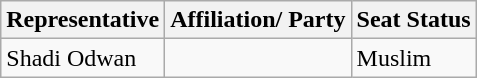<table class="wikitable">
<tr>
<th>Representative</th>
<th>Affiliation/ Party</th>
<th>Seat Status</th>
</tr>
<tr>
<td>Shadi Odwan</td>
<td></td>
<td>Muslim</td>
</tr>
</table>
